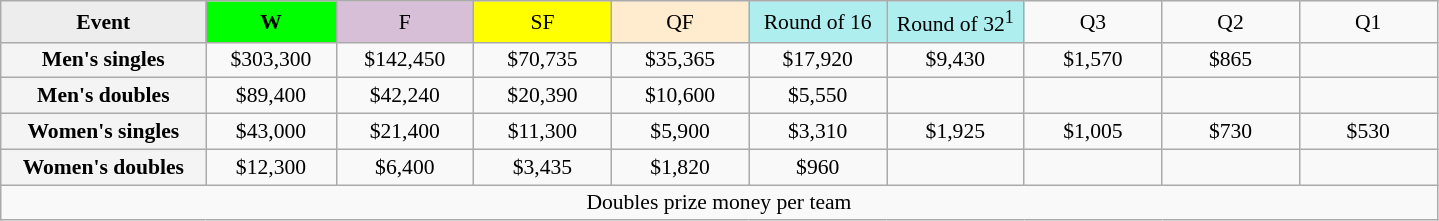<table class=wikitable style=font-size:90%;text-align:center>
<tr>
<td style="width:130px; background:#ededed;"><strong>Event</strong></td>
<td style="width:80px; background:lime;"><strong>W</strong></td>
<td style="width:85px; background:thistle;">F</td>
<td style="width:85px; background:#ff0;">SF</td>
<td style="width:85px; background:#ffebcd;">QF</td>
<td style="width:85px; background:#afeeee;">Round of 16</td>
<td style="width:85px; background:#afeeee;">Round of 32<sup>1</sup></td>
<td width=85>Q3</td>
<td width=85>Q2</td>
<td width=85>Q1</td>
</tr>
<tr>
<td style="background:#f4f4f4;"><strong>Men's singles</strong></td>
<td>$303,300</td>
<td>$142,450</td>
<td>$70,735</td>
<td>$35,365</td>
<td>$17,920</td>
<td>$9,430</td>
<td>$1,570</td>
<td>$865</td>
<td></td>
</tr>
<tr>
<td style="background:#f4f4f4;"><strong>Men's doubles</strong></td>
<td>$89,400</td>
<td>$42,240</td>
<td>$20,390</td>
<td>$10,600</td>
<td>$5,550</td>
<td></td>
<td></td>
<td></td>
<td></td>
</tr>
<tr>
<td style="background:#f4f4f4;"><strong>Women's singles</strong></td>
<td>$43,000</td>
<td>$21,400</td>
<td>$11,300</td>
<td>$5,900</td>
<td>$3,310</td>
<td>$1,925</td>
<td>$1,005</td>
<td>$730</td>
<td>$530</td>
</tr>
<tr>
<td style="background:#f4f4f4;"><strong>Women's doubles</strong></td>
<td>$12,300</td>
<td>$6,400</td>
<td>$3,435</td>
<td>$1,820</td>
<td>$960</td>
<td></td>
<td></td>
<td></td>
<td></td>
</tr>
<tr>
<td colspan=10>Doubles prize money per team</td>
</tr>
</table>
